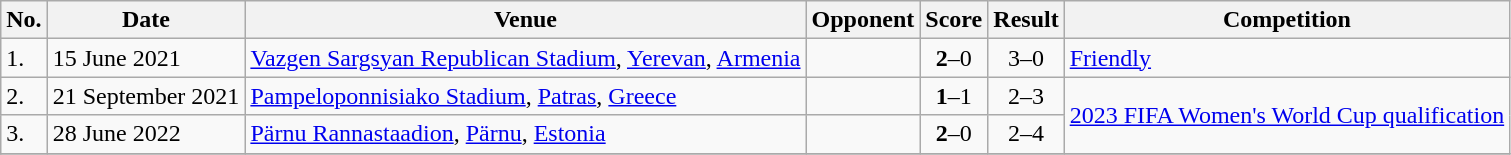<table class="wikitable">
<tr>
<th>No.</th>
<th>Date</th>
<th>Venue</th>
<th>Opponent</th>
<th>Score</th>
<th>Result</th>
<th>Competition</th>
</tr>
<tr>
<td>1.</td>
<td>15 June 2021</td>
<td><a href='#'>Vazgen Sargsyan Republican Stadium</a>, <a href='#'>Yerevan</a>, <a href='#'>Armenia</a></td>
<td></td>
<td align=center><strong>2</strong>–0</td>
<td align=center>3–0</td>
<td><a href='#'>Friendly</a></td>
</tr>
<tr>
<td>2.</td>
<td>21 September 2021</td>
<td><a href='#'>Pampeloponnisiako Stadium</a>, <a href='#'>Patras</a>, <a href='#'>Greece</a></td>
<td></td>
<td align=center><strong>1</strong>–1</td>
<td align=center>2–3</td>
<td rowspan=2><a href='#'>2023 FIFA Women's World Cup qualification</a></td>
</tr>
<tr>
<td>3.</td>
<td>28 June 2022</td>
<td><a href='#'>Pärnu Rannastaadion</a>, <a href='#'>Pärnu</a>, <a href='#'>Estonia</a></td>
<td></td>
<td align=center><strong>2</strong>–0</td>
<td align=center>2–4</td>
</tr>
<tr>
</tr>
</table>
